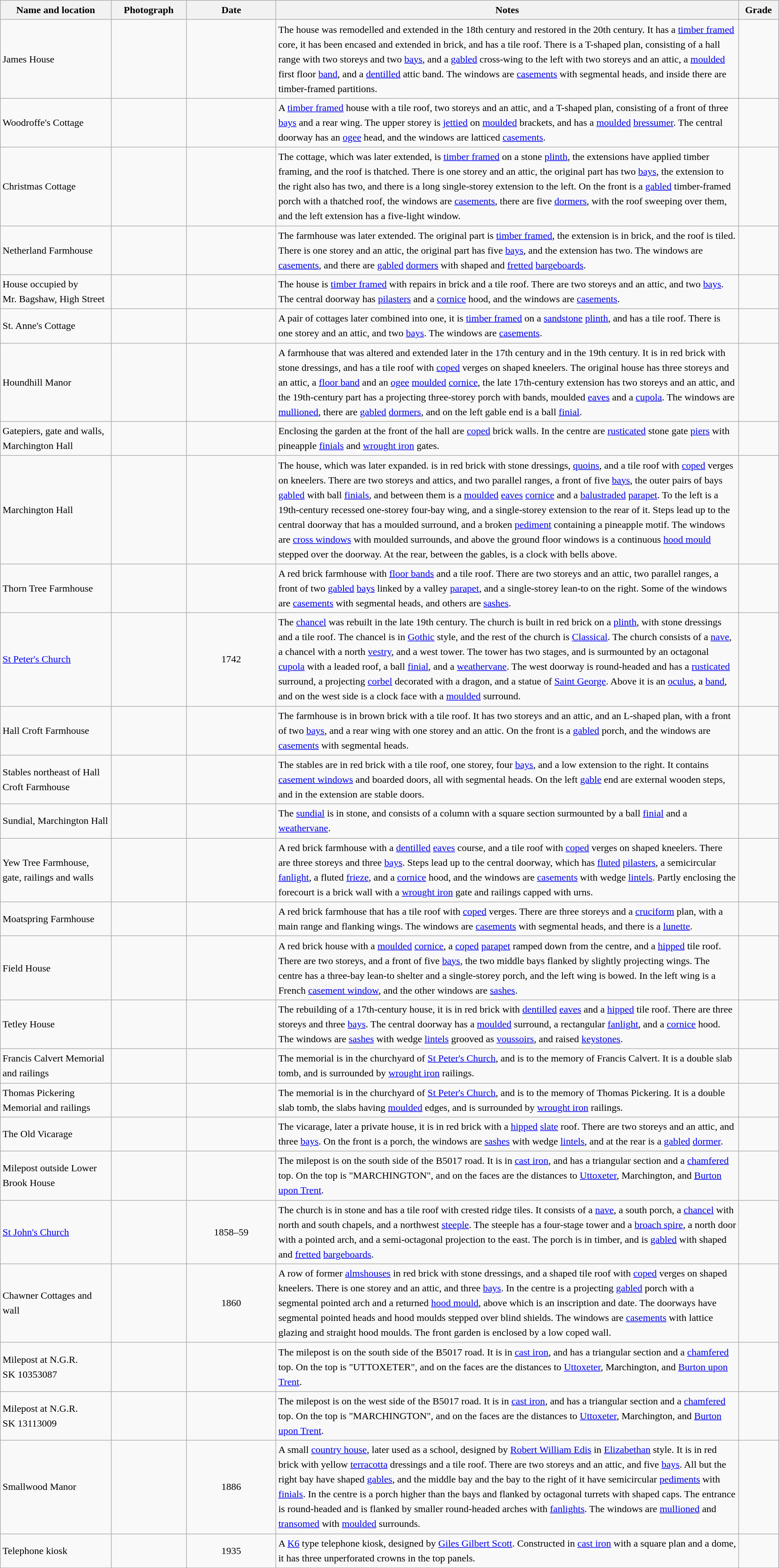<table class="wikitable sortable plainrowheaders" style="width:100%; border:0; text-align:left; line-height:150%;">
<tr>
<th scope="col"  style="width:150px">Name and location</th>
<th scope="col"  style="width:100px" class="unsortable">Photograph</th>
<th scope="col"  style="width:120px">Date</th>
<th scope="col"  style="width:650px" class="unsortable">Notes</th>
<th scope="col"  style="width:50px">Grade</th>
</tr>
<tr>
<td>James House<br><small></small></td>
<td></td>
<td align="center"></td>
<td>The house was remodelled and extended in the 18th century and restored in the 20th century.  It has a <a href='#'>timber framed</a> core, it has been encased and extended in brick, and has a tile roof.  There is a T-shaped plan, consisting of a hall range with two storeys and two <a href='#'>bays</a>, and a <a href='#'>gabled</a> cross-wing to the left with two storeys and an attic, a <a href='#'>moulded</a> first floor <a href='#'>band</a>, and a <a href='#'>dentilled</a> attic band.  The windows are <a href='#'>casements</a> with segmental heads, and inside there are timber-framed partitions.</td>
<td align="center" ></td>
</tr>
<tr>
<td>Woodroffe's Cottage<br><small></small></td>
<td></td>
<td align="center"></td>
<td>A <a href='#'>timber framed</a> house with a tile roof, two storeys and an attic, and a T-shaped plan, consisting of a front of three <a href='#'>bays</a> and a rear wing.  The upper storey is <a href='#'>jettied</a> on <a href='#'>moulded</a> brackets, and has a <a href='#'>moulded</a> <a href='#'>bressumer</a>.  The central doorway has an <a href='#'>ogee</a> head, and the windows are latticed <a href='#'>casements</a>.</td>
<td align="center" ></td>
</tr>
<tr>
<td>Christmas Cottage<br><small></small></td>
<td></td>
<td align="center"></td>
<td>The cottage, which was later extended, is <a href='#'>timber framed</a> on a stone <a href='#'>plinth</a>, the extensions have applied timber framing, and the roof is thatched.  There is one storey and an attic, the original part has two <a href='#'>bays</a>, the extension to the right also has two, and there is a long single-storey extension to the left.  On the front is a <a href='#'>gabled</a> timber-framed porch with a thatched roof, the windows are <a href='#'>casements</a>, there are five <a href='#'>dormers</a>, with the roof sweeping over them, and the left extension has a five-light window.</td>
<td align="center" ></td>
</tr>
<tr>
<td>Netherland Farmhouse<br><small></small></td>
<td></td>
<td align="center"></td>
<td>The farmhouse was later extended.  The original part is <a href='#'>timber framed</a>, the extension is in brick, and the roof is tiled.  There is one storey and an attic, the original part has five <a href='#'>bays</a>, and the extension has two.  The windows are <a href='#'>casements</a>, and there are <a href='#'>gabled</a> <a href='#'>dormers</a> with shaped and <a href='#'>fretted</a> <a href='#'>bargeboards</a>.</td>
<td align="center" ></td>
</tr>
<tr>
<td>House occupied by Mr. Bagshaw, High Street<br><small></small></td>
<td></td>
<td align="center"></td>
<td>The house is <a href='#'>timber framed</a> with repairs in brick and a tile roof.  There are two storeys and an attic, and two <a href='#'>bays</a>.  The central doorway has <a href='#'>pilasters</a> and a <a href='#'>cornice</a> hood, and the windows are <a href='#'>casements</a>.</td>
<td align="center" ></td>
</tr>
<tr>
<td>St. Anne's Cottage<br><small></small></td>
<td></td>
<td align="center"></td>
<td>A pair of cottages later combined into one, it is <a href='#'>timber framed</a> on a <a href='#'>sandstone</a> <a href='#'>plinth</a>, and has a tile roof.  There is one storey and an attic, and two <a href='#'>bays</a>.  The windows are <a href='#'>casements</a>.</td>
<td align="center" ></td>
</tr>
<tr>
<td>Houndhill Manor<br><small></small></td>
<td></td>
<td align="center"></td>
<td>A farmhouse that was altered and extended later in the 17th century and in the 19th century.  It is in red brick with stone dressings, and has a tile roof with <a href='#'>coped</a> verges on shaped kneelers.  The original house has three storeys and an attic, a <a href='#'>floor band</a> and an <a href='#'>ogee</a> <a href='#'>moulded</a> <a href='#'>cornice</a>, the late 17th-century extension has two storeys and an attic, and the 19th-century part has a projecting three-storey porch with bands, moulded <a href='#'>eaves</a> and a <a href='#'>cupola</a>.  The windows are <a href='#'>mullioned</a>, there are <a href='#'>gabled</a> <a href='#'>dormers</a>, and on the left gable end is a ball <a href='#'>finial</a>.</td>
<td align="center" ></td>
</tr>
<tr>
<td>Gatepiers, gate and walls, Marchington Hall<br><small></small></td>
<td></td>
<td align="center"></td>
<td>Enclosing the garden at the front of the hall are <a href='#'>coped</a> brick walls.  In the centre are <a href='#'>rusticated</a> stone gate <a href='#'>piers</a> with pineapple <a href='#'>finials</a> and <a href='#'>wrought iron</a> gates.</td>
<td align="center" ></td>
</tr>
<tr>
<td>Marchington Hall<br><small></small></td>
<td></td>
<td align="center"></td>
<td>The house, which was later expanded. is in red brick with stone dressings, <a href='#'>quoins</a>, and a tile roof with <a href='#'>coped</a> verges on  kneelers.  There are two storeys and attics, and two parallel ranges, a front of five <a href='#'>bays</a>, the outer pairs of bays <a href='#'>gabled</a> with ball <a href='#'>finials</a>, and between them is a <a href='#'>moulded</a> <a href='#'>eaves</a> <a href='#'>cornice</a> and a <a href='#'>balustraded</a> <a href='#'>parapet</a>.  To the left is a 19th-century recessed one-storey four-bay wing, and a single-storey extension to the rear of it.  Steps lead up to the central doorway that has a moulded surround, and a broken <a href='#'>pediment</a> containing a pineapple motif.  The windows are <a href='#'>cross windows</a> with moulded surrounds, and above the ground floor windows is a continuous <a href='#'>hood mould</a> stepped over the doorway.  At the rear, between the gables, is a clock with bells above.</td>
<td align="center" ></td>
</tr>
<tr>
<td>Thorn Tree Farmhouse<br><small></small></td>
<td></td>
<td align="center"></td>
<td>A red brick farmhouse with <a href='#'>floor bands</a> and a tile roof.  There are two storeys and an attic, two parallel ranges, a front of two <a href='#'>gabled</a> <a href='#'>bays</a> linked by a valley <a href='#'>parapet</a>, and a single-storey lean-to on the right.  Some of the windows are <a href='#'>casements</a> with segmental heads, and others are <a href='#'>sashes</a>.</td>
<td align="center" ></td>
</tr>
<tr>
<td><a href='#'>St Peter's Church</a><br><small></small></td>
<td></td>
<td align="center">1742</td>
<td>The <a href='#'>chancel</a> was rebuilt in the late 19th century.  The church is built in red brick on a <a href='#'>plinth</a>, with stone dressings and a tile roof.  The chancel is in <a href='#'>Gothic</a> style, and the rest of the church is <a href='#'>Classical</a>.  The church consists of a <a href='#'>nave</a>, a chancel with a north <a href='#'>vestry</a>, and a west tower.  The tower has two stages, and is surmounted by an octagonal <a href='#'>cupola</a> with a leaded roof, a ball <a href='#'>finial</a>, and a <a href='#'>weathervane</a>.  The west doorway is round-headed and has a <a href='#'>rusticated</a> surround, a projecting <a href='#'>corbel</a> decorated with a dragon, and a statue of <a href='#'>Saint George</a>.  Above it is an <a href='#'>oculus</a>, a <a href='#'>band</a>, and on the west side is a clock face with a <a href='#'>moulded</a> surround.</td>
<td align="center" ></td>
</tr>
<tr>
<td>Hall Croft Farmhouse<br><small></small></td>
<td></td>
<td align="center"></td>
<td>The farmhouse is in brown brick with a tile roof.  It has two storeys and an attic, and an L-shaped plan, with a front of two <a href='#'>bays</a>, and a rear wing with one storey and an attic.  On the front is a <a href='#'>gabled</a> porch, and the windows are <a href='#'>casements</a> with segmental heads.</td>
<td align="center" ></td>
</tr>
<tr>
<td>Stables northeast of Hall Croft Farmhouse<br><small></small></td>
<td></td>
<td align="center"></td>
<td>The stables are in red brick with a tile roof, one storey, four <a href='#'>bays</a>, and a low extension to the right.  It contains <a href='#'>casement windows</a> and boarded doors, all with segmental heads.  On the left <a href='#'>gable</a> end are external wooden steps, and in the extension are stable doors.</td>
<td align="center" ></td>
</tr>
<tr>
<td>Sundial, Marchington Hall<br><small></small></td>
<td></td>
<td align="center"></td>
<td>The <a href='#'>sundial</a> is in stone, and consists of a column with a square section surmounted by a ball <a href='#'>finial</a> and a <a href='#'>weathervane</a>.</td>
<td align="center" ></td>
</tr>
<tr>
<td>Yew Tree Farmhouse, gate, railings and walls<br><small></small></td>
<td></td>
<td align="center"></td>
<td>A red brick farmhouse with a <a href='#'>dentilled</a> <a href='#'>eaves</a> course, and a tile roof with <a href='#'>coped</a> verges on shaped kneelers.  There are three storeys and three <a href='#'>bays</a>.  Steps lead up to the central doorway, which has <a href='#'>fluted</a> <a href='#'>pilasters</a>, a semicircular <a href='#'>fanlight</a>, a fluted <a href='#'>frieze</a>, and a <a href='#'>cornice</a> hood, and the windows are <a href='#'>casements</a> with wedge <a href='#'>lintels</a>.  Partly enclosing the forecourt is a brick wall with a <a href='#'>wrought iron</a> gate and railings capped with urns.</td>
<td align="center" ></td>
</tr>
<tr>
<td>Moatspring Farmhouse<br><small></small></td>
<td></td>
<td align="center"></td>
<td>A red brick farmhouse that has a tile roof with <a href='#'>coped</a> verges.  There are three storeys and a <a href='#'>cruciform</a> plan, with a main range and flanking wings.  The windows are <a href='#'>casements</a> with segmental heads, and there is a <a href='#'>lunette</a>.</td>
<td align="center" ></td>
</tr>
<tr>
<td>Field House<br><small></small></td>
<td></td>
<td align="center"></td>
<td>A red brick house with a <a href='#'>moulded</a> <a href='#'>cornice</a>, a <a href='#'>coped</a> <a href='#'>parapet</a> ramped down from the centre, and a <a href='#'>hipped</a> tile roof.  There are two storeys, and a front of five <a href='#'>bays</a>, the two middle bays flanked by slightly projecting wings.  The centre has a three-bay lean-to shelter and a single-storey porch, and the left wing is bowed.  In the left wing is a French <a href='#'>casement window</a>, and the other windows are <a href='#'>sashes</a>.</td>
<td align="center" ></td>
</tr>
<tr>
<td>Tetley House<br><small></small></td>
<td></td>
<td align="center"></td>
<td>The rebuilding of a 17th-century house, it is in red brick with <a href='#'>dentilled</a> <a href='#'>eaves</a> and a <a href='#'>hipped</a> tile roof.  There are three storeys and three <a href='#'>bays</a>.  The central doorway has a <a href='#'>moulded</a> surround, a rectangular <a href='#'>fanlight</a>, and a <a href='#'>cornice</a> hood.  The windows are <a href='#'>sashes</a> with wedge <a href='#'>lintels</a> grooved as <a href='#'>voussoirs</a>, and raised <a href='#'>keystones</a>.</td>
<td align="center" ></td>
</tr>
<tr>
<td>Francis Calvert Memorial and railings<br><small></small></td>
<td></td>
<td align="center"></td>
<td>The memorial is in the churchyard of <a href='#'>St Peter's Church</a>, and is to the memory of Francis Calvert.  It is a double slab tomb, and is surrounded by <a href='#'>wrought iron</a> railings.</td>
<td align="center" ></td>
</tr>
<tr>
<td>Thomas Pickering Memorial and railings<br><small></small></td>
<td></td>
<td align="center"></td>
<td>The memorial is in the churchyard of <a href='#'>St Peter's Church</a>, and is to the memory of Thomas Pickering.  It is a double slab tomb, the slabs having <a href='#'>moulded</a> edges, and is surrounded by <a href='#'>wrought iron</a> railings.</td>
<td align="center" ></td>
</tr>
<tr>
<td>The Old Vicarage<br><small></small></td>
<td></td>
<td align="center"></td>
<td>The vicarage, later a private house, it is in red brick with a <a href='#'>hipped</a> <a href='#'>slate</a> roof.  There are two storeys and an attic, and three <a href='#'>bays</a>.  On the front is a porch, the windows are <a href='#'>sashes</a> with wedge <a href='#'>lintels</a>, and at the rear is a <a href='#'>gabled</a> <a href='#'>dormer</a>.</td>
<td align="center" ></td>
</tr>
<tr>
<td>Milepost outside Lower Brook House<br><small></small></td>
<td></td>
<td align="center"></td>
<td>The milepost is on the south side of the B5017 road.  It is in <a href='#'>cast iron</a>, and has a triangular section and a <a href='#'>chamfered</a> top.  On the top is "MARCHINGTON", and on the faces are the distances to <a href='#'>Uttoxeter</a>, Marchington, and <a href='#'>Burton upon Trent</a>.</td>
<td align="center" ></td>
</tr>
<tr>
<td><a href='#'>St John's Church</a><br><small></small></td>
<td></td>
<td align="center">1858–59</td>
<td>The church is in stone and has a tile roof with crested ridge tiles.  It consists of a <a href='#'>nave</a>, a south porch, a <a href='#'>chancel</a> with north and south chapels, and a northwest <a href='#'>steeple</a>.  The steeple has a four-stage tower and a <a href='#'>broach spire</a>, a north door with a pointed arch, and a semi-octagonal projection to the east.  The porch is in timber, and is <a href='#'>gabled</a> with shaped and <a href='#'>fretted</a> <a href='#'>bargeboards</a>.</td>
<td align="center" ></td>
</tr>
<tr>
<td>Chawner Cottages and wall<br><small></small></td>
<td></td>
<td align="center">1860</td>
<td>A row of former <a href='#'>almshouses</a> in red brick with stone dressings, and a shaped tile roof with <a href='#'>coped</a> verges on shaped kneelers.  There is one storey and an attic, and three <a href='#'>bays</a>.  In the centre is a projecting <a href='#'>gabled</a> porch with a segmental pointed arch and a returned <a href='#'>hood mould</a>, above which is an inscription and date.  The doorways have segmental pointed heads and hood moulds stepped over blind shields.  The windows are <a href='#'>casements</a> with lattice glazing and straight hood moulds.  The front garden is enclosed by a low coped wall.</td>
<td align="center" ></td>
</tr>
<tr>
<td>Milepost at N.G.R. SK 10353087<br><small></small></td>
<td></td>
<td align="center"></td>
<td>The milepost is on the south side of the B5017 road.  It is in <a href='#'>cast iron</a>, and has a triangular section and a <a href='#'>chamfered</a> top.  On the top is "UTTOXETER", and on the faces are the distances to <a href='#'>Uttoxeter</a>, Marchington, and <a href='#'>Burton upon Trent</a>.</td>
<td align="center" ></td>
</tr>
<tr>
<td>Milepost at N.G.R. SK 13113009<br><small></small></td>
<td></td>
<td align="center"></td>
<td>The milepost is on the west side of the B5017 road.  It is in <a href='#'>cast iron</a>, and has a triangular section and a <a href='#'>chamfered</a> top.  On the top is "MARCHINGTON", and on the faces are the distances to <a href='#'>Uttoxeter</a>, Marchington, and <a href='#'>Burton upon Trent</a>.</td>
<td align="center" ></td>
</tr>
<tr>
<td>Smallwood Manor<br><small></small></td>
<td></td>
<td align="center">1886</td>
<td>A small <a href='#'>country house</a>, later used as a school, designed by <a href='#'>Robert William Edis</a> in <a href='#'>Elizabethan</a> style.  It is in red brick with yellow <a href='#'>terracotta</a> dressings and a tile roof.  There are two storeys and an attic, and five <a href='#'>bays</a>.  All but the right bay have shaped <a href='#'>gables</a>, and the middle bay and the bay to the right of it have semicircular <a href='#'>pediments</a> with <a href='#'>finials</a>.  In the centre is a porch higher than the bays and flanked by octagonal turrets with shaped caps.  The entrance is round-headed and is flanked by smaller round-headed arches with <a href='#'>fanlights</a>.  The windows are <a href='#'>mullioned</a> and <a href='#'>transomed</a> with <a href='#'>moulded</a> surrounds.</td>
<td align="center" ></td>
</tr>
<tr>
<td>Telephone kiosk<br><small></small></td>
<td></td>
<td align="center">1935</td>
<td>A <a href='#'>K6</a> type telephone kiosk, designed by <a href='#'>Giles Gilbert Scott</a>.  Constructed in <a href='#'>cast iron</a> with a square plan and a dome, it has three unperforated crowns in the top panels.</td>
<td align="center" ></td>
</tr>
<tr>
</tr>
</table>
